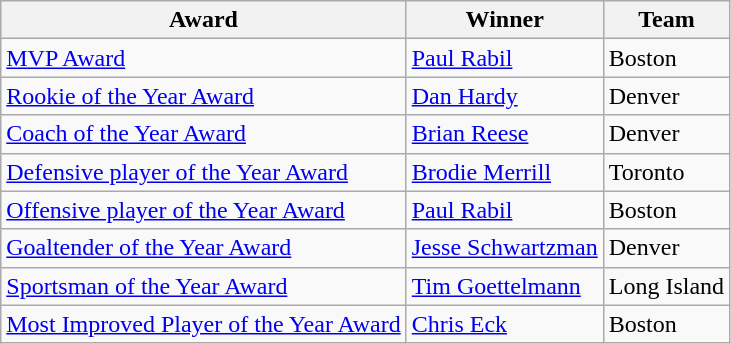<table class="wikitable">
<tr>
<th>Award</th>
<th>Winner</th>
<th>Team</th>
</tr>
<tr>
<td><a href='#'>MVP Award</a></td>
<td><a href='#'>Paul Rabil</a></td>
<td>Boston</td>
</tr>
<tr>
<td><a href='#'>Rookie of the Year Award</a></td>
<td><a href='#'>Dan Hardy</a></td>
<td>Denver</td>
</tr>
<tr>
<td><a href='#'>Coach of the Year Award</a></td>
<td><a href='#'>Brian Reese</a></td>
<td>Denver</td>
</tr>
<tr>
<td><a href='#'>Defensive player of the Year Award</a></td>
<td><a href='#'>Brodie Merrill</a></td>
<td>Toronto</td>
</tr>
<tr>
<td><a href='#'>Offensive player of the Year Award</a></td>
<td><a href='#'>Paul Rabil</a></td>
<td>Boston</td>
</tr>
<tr>
<td><a href='#'>Goaltender of the Year Award</a></td>
<td><a href='#'>Jesse Schwartzman</a></td>
<td>Denver</td>
</tr>
<tr>
<td><a href='#'>Sportsman of the Year Award</a></td>
<td><a href='#'>Tim Goettelmann</a></td>
<td>Long Island</td>
</tr>
<tr>
<td><a href='#'>Most Improved Player of the Year Award</a></td>
<td><a href='#'>Chris Eck</a></td>
<td>Boston</td>
</tr>
</table>
